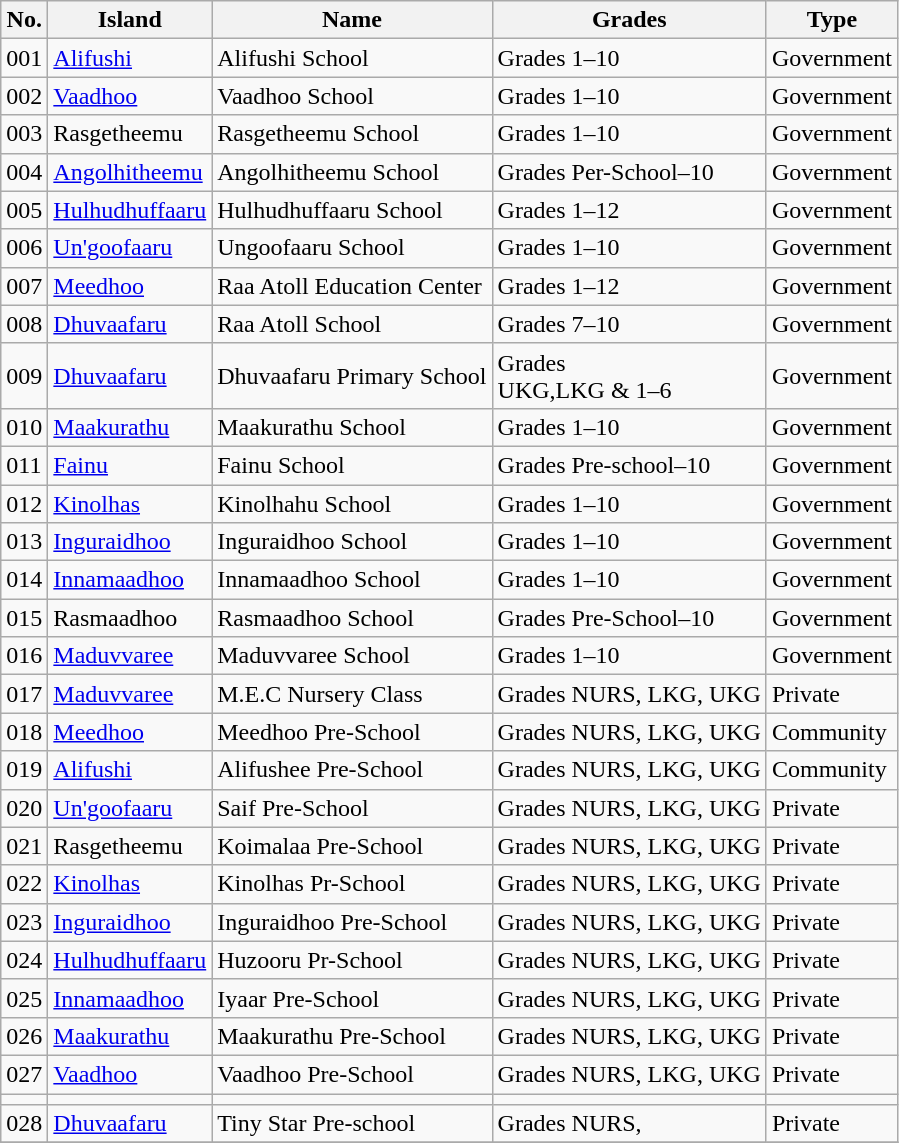<table class="wikitable">
<tr>
<th>No.</th>
<th>Island</th>
<th>Name</th>
<th>Grades</th>
<th>Type</th>
</tr>
<tr>
<td>001</td>
<td><a href='#'>Alifushi</a></td>
<td>Alifushi School</td>
<td>Grades 1–10</td>
<td>Government</td>
</tr>
<tr>
<td>002</td>
<td><a href='#'>Vaadhoo</a></td>
<td>Vaadhoo School</td>
<td>Grades 1–10</td>
<td>Government</td>
</tr>
<tr>
<td>003</td>
<td>Rasgetheemu</td>
<td>Rasgetheemu School</td>
<td>Grades 1–10</td>
<td>Government</td>
</tr>
<tr>
<td>004</td>
<td><a href='#'>Angolhitheemu</a></td>
<td>Angolhitheemu School</td>
<td>Grades Per-School–10</td>
<td>Government</td>
</tr>
<tr>
<td>005</td>
<td><a href='#'>Hulhudhuffaaru</a></td>
<td>Hulhudhuffaaru School</td>
<td>Grades 1–12</td>
<td>Government</td>
</tr>
<tr>
<td>006</td>
<td><a href='#'>Un'goofaaru</a></td>
<td>Ungoofaaru School</td>
<td>Grades 1–10</td>
<td>Government</td>
</tr>
<tr>
<td>007</td>
<td><a href='#'>Meedhoo</a></td>
<td>Raa Atoll Education Center</td>
<td>Grades 1–12</td>
<td>Government</td>
</tr>
<tr>
<td>008</td>
<td><a href='#'>Dhuvaafaru</a></td>
<td>Raa Atoll School</td>
<td>Grades 7–10</td>
<td>Government</td>
</tr>
<tr>
<td>009</td>
<td><a href='#'>Dhuvaafaru</a></td>
<td>Dhuvaafaru Primary School</td>
<td>Grades<br>UKG,LKG & 1–6</td>
<td>Government</td>
</tr>
<tr>
<td>010</td>
<td><a href='#'>Maakurathu</a></td>
<td>Maakurathu School</td>
<td>Grades 1–10</td>
<td>Government</td>
</tr>
<tr>
<td>011</td>
<td><a href='#'>Fainu</a></td>
<td>Fainu School</td>
<td>Grades Pre-school–10</td>
<td>Government</td>
</tr>
<tr>
<td>012</td>
<td><a href='#'>Kinolhas</a></td>
<td>Kinolhahu School</td>
<td>Grades 1–10</td>
<td>Government</td>
</tr>
<tr>
<td>013</td>
<td><a href='#'>Inguraidhoo</a></td>
<td>Inguraidhoo School</td>
<td>Grades 1–10</td>
<td>Government</td>
</tr>
<tr>
<td>014</td>
<td><a href='#'>Innamaadhoo</a></td>
<td>Innamaadhoo School</td>
<td>Grades 1–10</td>
<td>Government</td>
</tr>
<tr>
<td>015</td>
<td>Rasmaadhoo</td>
<td>Rasmaadhoo School</td>
<td>Grades Pre-School–10</td>
<td>Government</td>
</tr>
<tr>
<td>016</td>
<td><a href='#'>Maduvvaree</a></td>
<td>Maduvvaree School</td>
<td>Grades 1–10</td>
<td>Government</td>
</tr>
<tr>
<td>017</td>
<td><a href='#'>Maduvvaree</a></td>
<td>M.E.C Nursery Class</td>
<td>Grades NURS, LKG, UKG</td>
<td>Private</td>
</tr>
<tr>
<td>018</td>
<td><a href='#'>Meedhoo</a></td>
<td>Meedhoo Pre-School</td>
<td>Grades NURS, LKG, UKG</td>
<td>Community</td>
</tr>
<tr>
<td>019</td>
<td><a href='#'>Alifushi</a></td>
<td>Alifushee Pre-School</td>
<td>Grades NURS, LKG, UKG</td>
<td>Community</td>
</tr>
<tr>
<td>020</td>
<td><a href='#'>Un'goofaaru</a></td>
<td>Saif Pre-School</td>
<td>Grades NURS, LKG, UKG</td>
<td>Private</td>
</tr>
<tr>
<td>021</td>
<td>Rasgetheemu</td>
<td>Koimalaa Pre-School</td>
<td>Grades NURS, LKG, UKG</td>
<td>Private</td>
</tr>
<tr>
<td>022</td>
<td><a href='#'>Kinolhas</a></td>
<td>Kinolhas Pr-School</td>
<td>Grades NURS, LKG, UKG</td>
<td>Private</td>
</tr>
<tr>
<td>023</td>
<td><a href='#'>Inguraidhoo</a></td>
<td>Inguraidhoo Pre-School</td>
<td>Grades NURS, LKG, UKG</td>
<td>Private</td>
</tr>
<tr>
<td>024</td>
<td><a href='#'>Hulhudhuffaaru</a></td>
<td>Huzooru Pr-School</td>
<td>Grades NURS, LKG, UKG</td>
<td>Private</td>
</tr>
<tr>
<td>025</td>
<td><a href='#'>Innamaadhoo</a></td>
<td>Iyaar Pre-School</td>
<td>Grades NURS, LKG, UKG</td>
<td>Private</td>
</tr>
<tr>
<td>026</td>
<td><a href='#'>Maakurathu</a></td>
<td>Maakurathu Pre-School</td>
<td>Grades NURS, LKG, UKG</td>
<td>Private</td>
</tr>
<tr>
<td>027</td>
<td><a href='#'>Vaadhoo</a></td>
<td>Vaadhoo Pre-School</td>
<td>Grades NURS, LKG, UKG</td>
<td>Private</td>
</tr>
<tr>
<td></td>
<td></td>
<td></td>
<td></td>
<td></td>
</tr>
<tr>
<td>028</td>
<td><a href='#'>Dhuvaafaru</a></td>
<td>Tiny Star Pre-school</td>
<td>Grades NURS,</td>
<td>Private</td>
</tr>
<tr>
</tr>
</table>
